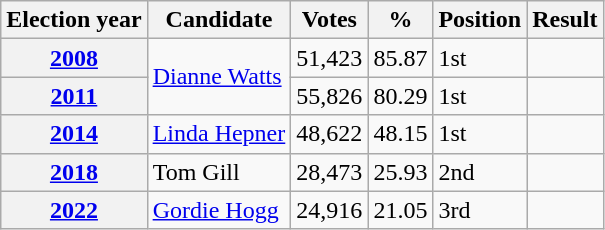<table class="wikitable">
<tr>
<th>Election year</th>
<th>Candidate</th>
<th>Votes</th>
<th>%</th>
<th>Position</th>
<th>Result</th>
</tr>
<tr>
<th><a href='#'>2008</a></th>
<td rowspan="2"><a href='#'>Dianne Watts</a></td>
<td>51,423</td>
<td>85.87</td>
<td>1st</td>
<td></td>
</tr>
<tr>
<th><a href='#'>2011</a></th>
<td>55,826</td>
<td>80.29</td>
<td> 1st</td>
<td></td>
</tr>
<tr>
<th><a href='#'>2014</a></th>
<td><a href='#'>Linda Hepner</a></td>
<td>48,622</td>
<td>48.15</td>
<td> 1st</td>
<td></td>
</tr>
<tr>
<th><a href='#'>2018</a></th>
<td>Tom Gill</td>
<td>28,473</td>
<td>25.93</td>
<td> 2nd</td>
<td></td>
</tr>
<tr>
<th><a href='#'>2022</a></th>
<td><a href='#'>Gordie Hogg</a></td>
<td>24,916</td>
<td>21.05</td>
<td> 3rd</td>
<td></td>
</tr>
</table>
